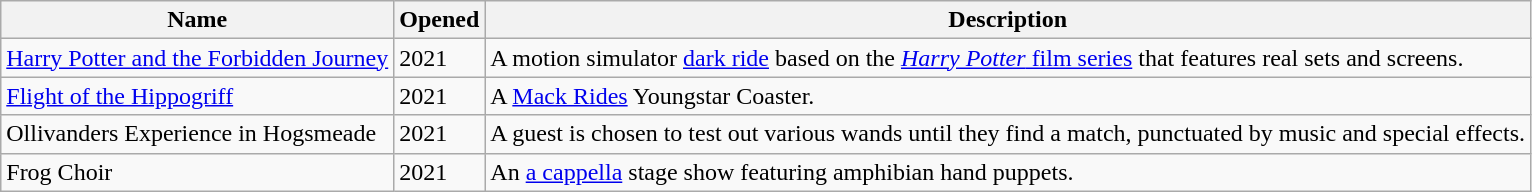<table class="wikitable">
<tr>
<th>Name</th>
<th>Opened</th>
<th>Description</th>
</tr>
<tr>
<td><a href='#'>Harry Potter and the Forbidden Journey</a></td>
<td>2021</td>
<td>A motion simulator <a href='#'>dark ride</a> based on the <a href='#'><em>Harry Potter</em> film series</a> that features real sets and screens.</td>
</tr>
<tr>
<td><a href='#'>Flight of the Hippogriff</a></td>
<td>2021</td>
<td>A <a href='#'>Mack Rides</a> Youngstar Coaster.</td>
</tr>
<tr>
<td>Ollivanders Experience in Hogsmeade</td>
<td>2021</td>
<td>A guest is chosen to test out various wands until they find a match, punctuated by music and special effects.</td>
</tr>
<tr>
<td>Frog Choir</td>
<td>2021</td>
<td>An <a href='#'>a cappella</a> stage show featuring amphibian hand puppets.</td>
</tr>
</table>
